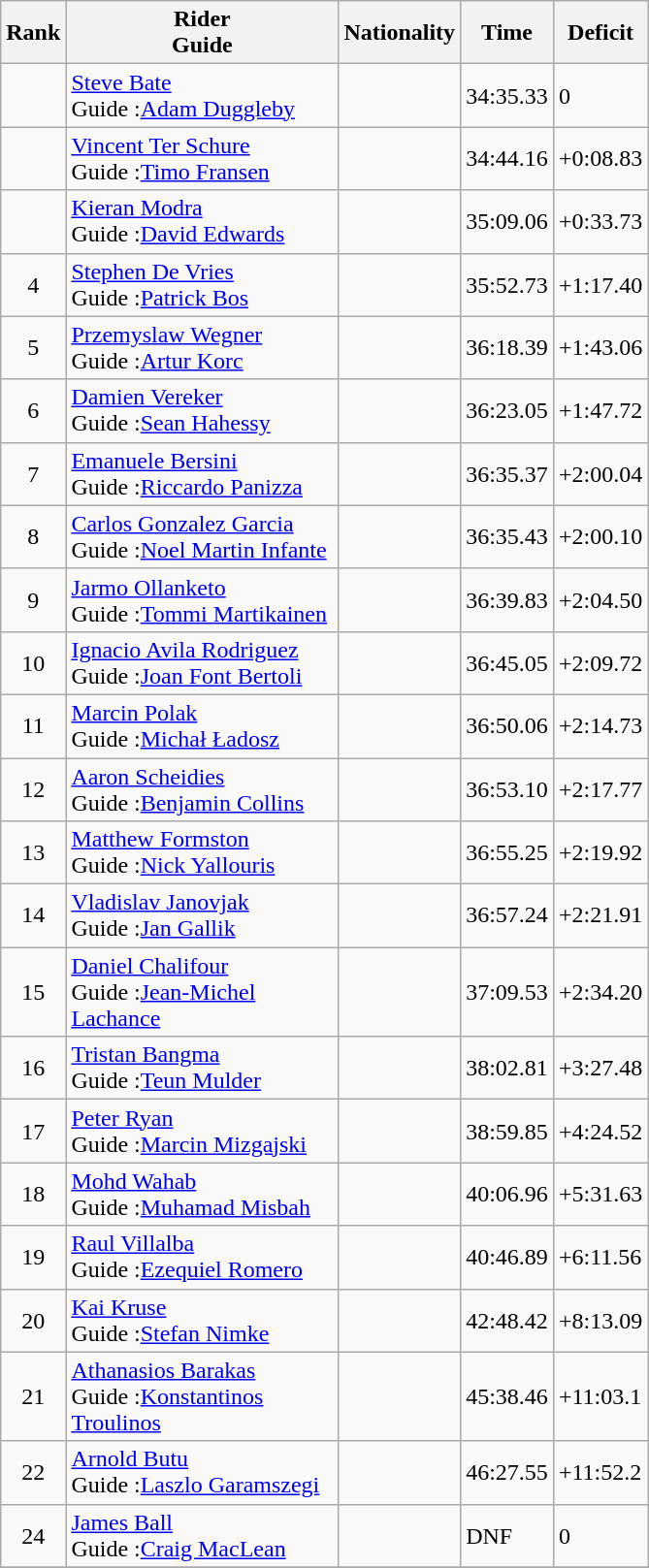<table class="wikitable sortable" style="text-align:left">
<tr>
<th width=20>Rank</th>
<th width=180>Rider <br>Guide</th>
<th>Nationality</th>
<th>Time</th>
<th>Deficit</th>
</tr>
<tr>
<td align=center></td>
<td><a href='#'>Steve Bate</a><br>Guide :<a href='#'>Adam Duggleby</a></td>
<td></td>
<td>34:35.33</td>
<td>0</td>
</tr>
<tr>
<td align=center></td>
<td><a href='#'>Vincent Ter Schure</a><br>Guide :<a href='#'>Timo Fransen</a></td>
<td></td>
<td>34:44.16</td>
<td>+0:08.83</td>
</tr>
<tr>
<td align=center></td>
<td><a href='#'>Kieran Modra</a><br>Guide :<a href='#'>David Edwards</a></td>
<td></td>
<td>35:09.06</td>
<td>+0:33.73</td>
</tr>
<tr>
<td align=center>4</td>
<td><a href='#'>Stephen De Vries</a><br>Guide :<a href='#'>Patrick Bos</a></td>
<td></td>
<td>35:52.73</td>
<td>+1:17.40</td>
</tr>
<tr>
<td align=center>5</td>
<td><a href='#'>Przemyslaw Wegner</a><br>Guide :<a href='#'>Artur Korc</a></td>
<td></td>
<td>36:18.39</td>
<td>+1:43.06</td>
</tr>
<tr>
<td align=center>6</td>
<td><a href='#'>Damien Vereker</a><br>Guide :<a href='#'>Sean Hahessy</a></td>
<td></td>
<td>36:23.05</td>
<td>+1:47.72</td>
</tr>
<tr>
<td align=center>7</td>
<td><a href='#'>Emanuele Bersini</a><br>Guide :<a href='#'>Riccardo Panizza</a></td>
<td></td>
<td>36:35.37</td>
<td>+2:00.04</td>
</tr>
<tr>
<td align=center>8</td>
<td><a href='#'>Carlos Gonzalez Garcia</a><br>Guide :<a href='#'>Noel Martin Infante</a></td>
<td></td>
<td>36:35.43</td>
<td>+2:00.10</td>
</tr>
<tr>
<td align=center>9</td>
<td><a href='#'>Jarmo Ollanketo</a><br>Guide :<a href='#'>Tommi Martikainen</a></td>
<td></td>
<td>36:39.83</td>
<td>+2:04.50</td>
</tr>
<tr>
<td align=center>10</td>
<td><a href='#'>Ignacio Avila Rodriguez</a><br>Guide :<a href='#'>Joan Font Bertoli</a></td>
<td></td>
<td>36:45.05</td>
<td>+2:09.72</td>
</tr>
<tr>
<td align=center>11</td>
<td><a href='#'>Marcin Polak</a><br>Guide :<a href='#'>Michał Ładosz</a></td>
<td></td>
<td>36:50.06</td>
<td>+2:14.73</td>
</tr>
<tr>
<td align=center>12</td>
<td><a href='#'>Aaron Scheidies</a><br>Guide :<a href='#'>Benjamin Collins</a></td>
<td></td>
<td>36:53.10</td>
<td>+2:17.77</td>
</tr>
<tr>
<td align=center>13</td>
<td><a href='#'>Matthew Formston</a><br>Guide :<a href='#'>Nick Yallouris</a></td>
<td></td>
<td>36:55.25</td>
<td>+2:19.92</td>
</tr>
<tr>
<td align=center>14</td>
<td><a href='#'>Vladislav Janovjak</a><br>Guide :<a href='#'>Jan Gallik</a></td>
<td></td>
<td>36:57.24</td>
<td>+2:21.91</td>
</tr>
<tr>
<td align=center>15</td>
<td><a href='#'>Daniel Chalifour</a><br>Guide :<a href='#'>Jean-Michel Lachance</a></td>
<td></td>
<td>37:09.53</td>
<td>+2:34.20</td>
</tr>
<tr>
<td align=center>16</td>
<td><a href='#'>Tristan Bangma</a><br>Guide :<a href='#'>Teun Mulder</a></td>
<td></td>
<td>38:02.81</td>
<td>+3:27.48</td>
</tr>
<tr>
<td align=center>17</td>
<td><a href='#'>Peter Ryan</a><br>Guide :<a href='#'>Marcin Mizgajski</a></td>
<td></td>
<td>38:59.85</td>
<td>+4:24.52</td>
</tr>
<tr>
<td align=center>18</td>
<td><a href='#'>Mohd Wahab</a><br>Guide :<a href='#'>Muhamad Misbah</a></td>
<td></td>
<td>40:06.96</td>
<td>+5:31.63</td>
</tr>
<tr>
<td align=center>19</td>
<td><a href='#'>Raul Villalba</a><br>Guide :<a href='#'>Ezequiel Romero</a></td>
<td></td>
<td>40:46.89</td>
<td>+6:11.56</td>
</tr>
<tr>
<td align=center>20</td>
<td><a href='#'>Kai Kruse</a><br>Guide :<a href='#'>Stefan Nimke</a></td>
<td></td>
<td>42:48.42</td>
<td>+8:13.09</td>
</tr>
<tr>
<td align=center>21</td>
<td><a href='#'>Athanasios Barakas</a><br>Guide :<a href='#'>Konstantinos Troulinos</a></td>
<td></td>
<td>45:38.46</td>
<td>+11:03.1</td>
</tr>
<tr>
<td align=center>22</td>
<td><a href='#'>Arnold Butu</a><br>Guide :<a href='#'>Laszlo Garamszegi</a></td>
<td></td>
<td>46:27.55</td>
<td>+11:52.2</td>
</tr>
<tr>
<td align=center>24</td>
<td><a href='#'>James Ball</a><br>Guide :<a href='#'>Craig MacLean</a></td>
<td></td>
<td>DNF</td>
<td>0</td>
</tr>
<tr>
</tr>
</table>
